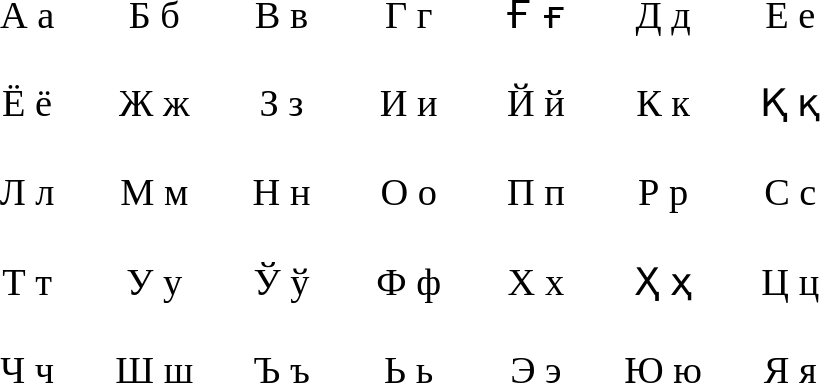<table class="standard" cellpadding="5" style="font-size: 1.6em; font-family:'Times New Roman', serif; line-height: 2em; text-align: center;">
<tr>
<td style="width:3em; text-align:center; padding: 3px;">А а</td>
<td style="width:3em; text-align:center; padding: 3px;">Б б</td>
<td style="width:3em; text-align:center; padding: 3px;">В в</td>
<td style="width:3em; text-align:center; padding: 3px;">Г г</td>
<td style="width:3em; text-align:center; padding: 3px;">Ғ ғ</td>
<td style="width:3em; text-align:center; padding: 3px;">Д д</td>
<td style="width:3em; text-align:center; padding: 3px;">Е е</td>
</tr>
<tr>
<td style="width:3em; text-align:center; padding: 3px;">Ё ё</td>
<td style="width:3em; text-align:center; padding: 3px;">Ж ж</td>
<td style="width:3em; text-align:center; padding: 3px;">З з</td>
<td style="width:3em; text-align:center; padding: 3px;">И и</td>
<td style="width:3em; text-align:center; padding: 3px;">Й й</td>
<td style="width:3em; text-align:center; padding: 3px;">К к</td>
<td style="width:3em; text-align:center; padding: 3px;">Қ қ</td>
</tr>
<tr>
<td style="width:3em; text-align:center; padding: 3px;">Л л</td>
<td style="width:3em; text-align:center; padding: 3px;">М м</td>
<td style="width:3em; text-align:center; padding: 3px;">Н н</td>
<td style="width:3em; text-align:center; padding: 3px;">О о</td>
<td style="width:3em; text-align:center; padding: 3px;">П п</td>
<td style="width:3em; text-align:center; padding: 3px;">Р р</td>
<td style="width:3em; text-align:center; padding: 3px;">С с</td>
</tr>
<tr>
<td style="width:3em; text-align:center; padding: 3px;">Т т</td>
<td style="width:3em; text-align:center; padding: 3px;">У у</td>
<td style="width:3em; text-align:center; padding: 3px;">Ў ў</td>
<td style="width:3em; text-align:center; padding: 3px;">Ф ф</td>
<td style="width:3em; text-align:center; padding: 3px;">Х х</td>
<td style="width:3em; text-align:center; padding: 3px;">Ҳ ҳ</td>
<td style="width:3em; text-align:center; padding: 3px;">Ц ц</td>
</tr>
<tr>
<td style="width:3em; text-align:center; padding: 3px;">Ч ч</td>
<td style="width:3em; text-align:center; padding: 3px;">Ш ш</td>
<td style="width:3em; text-align:center; padding: 3px;">Ъ ъ</td>
<td style="width:3em; text-align:center; padding: 3px;">Ь ь</td>
<td style="width:3em; text-align:center; padding: 3px;">Э э</td>
<td style="width:3em; text-align:center; padding: 3px;">Ю ю</td>
<td style="width:3em; text-align:center; padding: 3px;">Я я</td>
</tr>
</table>
